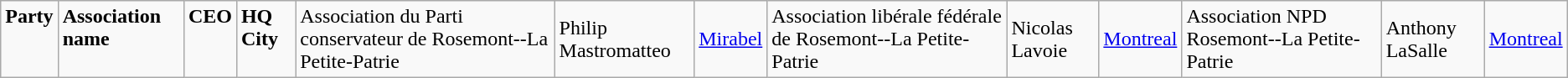<table class="wikitable">
<tr>
<td colspan="2" rowspan="1" align="left" valign="top"><strong>Party</strong></td>
<td valign="top"><strong>Association name</strong></td>
<td valign="top"><strong>CEO</strong></td>
<td valign="top"><strong>HQ City </strong><br></td>
<td>Association du Parti conservateur de Rosemont--La Petite-Patrie</td>
<td>Philip Mastromatteo</td>
<td><a href='#'>Mirabel</a><br></td>
<td>Association libérale fédérale de Rosemont--La Petite-Patrie</td>
<td>Nicolas Lavoie</td>
<td><a href='#'>Montreal</a><br></td>
<td>Association NPD Rosemont--La Petite-Patrie</td>
<td>Anthony LaSalle</td>
<td><a href='#'>Montreal</a></td>
</tr>
</table>
